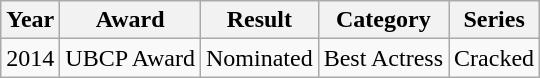<table class="wikitable">
<tr>
<th>Year</th>
<th>Award</th>
<th>Result</th>
<th>Category</th>
<th>Series</th>
</tr>
<tr>
<td>2014</td>
<td>UBCP Award</td>
<td>Nominated</td>
<td>Best Actress</td>
<td>Cracked</td>
</tr>
</table>
